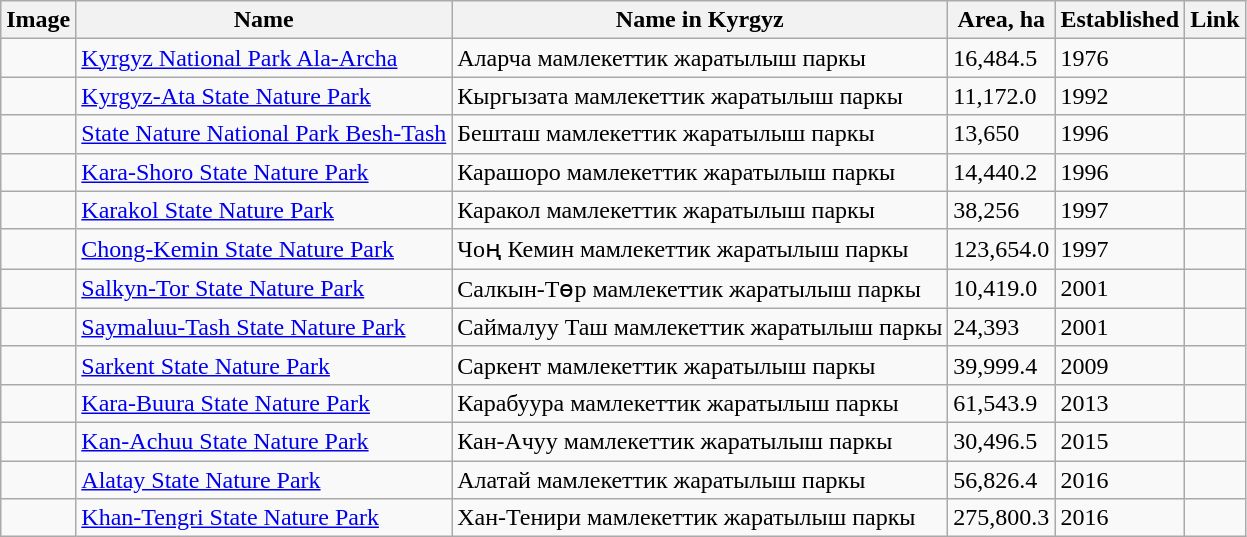<table class="wikitable sortable">
<tr>
<th>Image</th>
<th>Name</th>
<th>Name in Kyrgyz</th>
<th>Area, ha</th>
<th>Established</th>
<th>Link</th>
</tr>
<tr>
<td></td>
<td><a href='#'>Kyrgyz National Park Ala-Archa</a></td>
<td>Аларча мамлекеттик жаратылыш паркы</td>
<td>16,484.5</td>
<td>1976</td>
<td></td>
</tr>
<tr>
<td></td>
<td><a href='#'>Kyrgyz-Ata State Nature Park </a></td>
<td>Кыргызата мамлекеттик жаратылыш паркы</td>
<td>11,172.0</td>
<td>1992</td>
<td></td>
</tr>
<tr>
<td></td>
<td><a href='#'>State Nature National Park Besh-Tash</a></td>
<td>Бешташ мамлекеттик жаратылыш паркы</td>
<td>13,650</td>
<td>1996</td>
<td></td>
</tr>
<tr>
<td></td>
<td><a href='#'>Kara-Shoro State Nature Park </a></td>
<td>Карашоро мамлекеттик жаратылыш паркы</td>
<td>14,440.2</td>
<td>1996</td>
<td></td>
</tr>
<tr>
<td></td>
<td><a href='#'>Karakol State Nature Park </a></td>
<td>Каракол мамлекеттик жаратылыш паркы</td>
<td>38,256</td>
<td>1997</td>
<td></td>
</tr>
<tr>
<td></td>
<td><a href='#'>Chong-Kemin State Nature Park </a></td>
<td>Чоң Кемин мамлекеттик жаратылыш паркы</td>
<td>123,654.0</td>
<td>1997</td>
<td></td>
</tr>
<tr>
<td></td>
<td><a href='#'>Salkyn-Tor State Nature Park </a></td>
<td>Салкын-Төр мамлекеттик жаратылыш паркы</td>
<td>10,419.0</td>
<td>2001</td>
<td></td>
</tr>
<tr>
<td></td>
<td><a href='#'>Saymaluu-Tash State Nature Park </a></td>
<td>Саймалуу Таш мамлекеттик жаратылыш паркы</td>
<td>24,393</td>
<td>2001</td>
<td></td>
</tr>
<tr>
<td></td>
<td><a href='#'>Sarkent State Nature Park </a></td>
<td>Саркент мамлекеттик жаратылыш паркы</td>
<td>39,999.4</td>
<td>2009</td>
<td></td>
</tr>
<tr>
<td></td>
<td><a href='#'>Kara-Buura State Nature Park </a></td>
<td>Карабуура мамлекеттик жаратылыш паркы</td>
<td>61,543.9</td>
<td>2013</td>
<td></td>
</tr>
<tr>
<td></td>
<td><a href='#'>Kan-Achuu State Nature Park</a></td>
<td>Кан-Ачуу мамлекеттик жаратылыш паркы</td>
<td>30,496.5</td>
<td>2015</td>
<td></td>
</tr>
<tr>
<td></td>
<td><a href='#'>Alatay State Nature Park </a></td>
<td>Алатай мамлекеттик жаратылыш паркы</td>
<td>56,826.4</td>
<td>2016</td>
<td></td>
</tr>
<tr>
<td></td>
<td><a href='#'>Khan-Tengri State Nature Park</a></td>
<td>Хан-Тенири мамлекеттик жаратылыш паркы</td>
<td>275,800.3</td>
<td>2016</td>
<td></td>
</tr>
</table>
